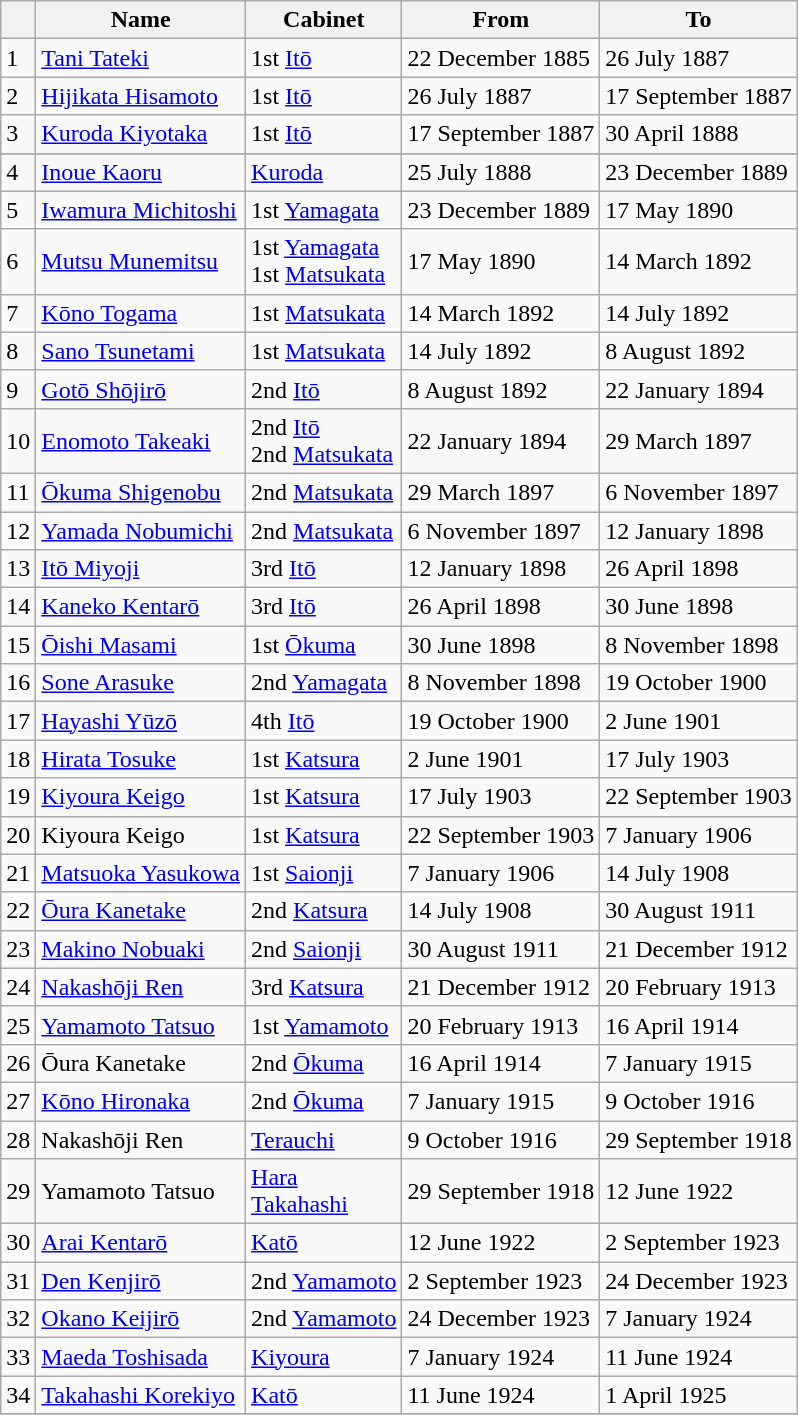<table class=wikitable>
<tr>
<th></th>
<th>Name</th>
<th>Cabinet</th>
<th>From</th>
<th>To</th>
</tr>
<tr>
<td>1</td>
<td><a href='#'>Tani Tateki</a></td>
<td>1st <a href='#'>Itō</a></td>
<td>22 December 1885</td>
<td>26 July 1887</td>
</tr>
<tr>
<td>2</td>
<td><a href='#'>Hijikata Hisamoto</a></td>
<td>1st <a href='#'>Itō</a></td>
<td>26 July 1887</td>
<td>17 September 1887</td>
</tr>
<tr>
<td>3</td>
<td><a href='#'>Kuroda Kiyotaka</a></td>
<td>1st <a href='#'>Itō</a></td>
<td>17 September 1887</td>
<td>30 April 1888</td>
</tr>
<tr>
</tr>
<tr || >
</tr>
<tr>
<td>4</td>
<td><a href='#'>Inoue Kaoru</a></td>
<td><a href='#'>Kuroda</a></td>
<td>25 July 1888</td>
<td>23 December 1889</td>
</tr>
<tr>
<td>5</td>
<td><a href='#'>Iwamura Michitoshi</a></td>
<td>1st <a href='#'>Yamagata</a></td>
<td>23 December 1889</td>
<td>17 May 1890</td>
</tr>
<tr>
<td>6</td>
<td><a href='#'>Mutsu Munemitsu</a></td>
<td>1st <a href='#'>Yamagata</a><br>1st <a href='#'>Matsukata</a></td>
<td>17 May 1890</td>
<td>14 March 1892</td>
</tr>
<tr>
<td>7</td>
<td><a href='#'>Kōno Togama</a></td>
<td>1st <a href='#'>Matsukata</a></td>
<td>14 March 1892</td>
<td>14 July 1892</td>
</tr>
<tr>
<td>8</td>
<td><a href='#'>Sano Tsunetami</a></td>
<td>1st <a href='#'>Matsukata</a></td>
<td>14 July 1892</td>
<td>8 August 1892</td>
</tr>
<tr>
<td>9</td>
<td><a href='#'>Gotō Shōjirō</a></td>
<td>2nd  <a href='#'>Itō</a></td>
<td>8 August 1892</td>
<td>22 January 1894</td>
</tr>
<tr>
<td>10</td>
<td><a href='#'>Enomoto Takeaki</a></td>
<td>2nd  <a href='#'>Itō</a><br>2nd <a href='#'>Matsukata</a></td>
<td>22 January 1894</td>
<td>29 March 1897</td>
</tr>
<tr>
<td>11</td>
<td><a href='#'>Ōkuma Shigenobu</a></td>
<td>2nd <a href='#'>Matsukata</a></td>
<td>29 March 1897</td>
<td>6 November 1897</td>
</tr>
<tr>
<td>12</td>
<td><a href='#'>Yamada Nobumichi</a></td>
<td>2nd <a href='#'>Matsukata</a></td>
<td>6 November 1897</td>
<td>12 January 1898</td>
</tr>
<tr>
<td>13</td>
<td><a href='#'>Itō Miyoji</a></td>
<td>3rd <a href='#'>Itō</a></td>
<td>12 January 1898</td>
<td>26 April 1898</td>
</tr>
<tr>
<td>14</td>
<td><a href='#'>Kaneko Kentarō</a></td>
<td>3rd <a href='#'>Itō</a></td>
<td>26 April 1898</td>
<td>30 June 1898</td>
</tr>
<tr>
<td>15</td>
<td><a href='#'>Ōishi Masami</a></td>
<td>1st <a href='#'>Ōkuma</a></td>
<td>30 June 1898</td>
<td>8 November 1898</td>
</tr>
<tr>
<td>16</td>
<td><a href='#'>Sone Arasuke</a></td>
<td>2nd <a href='#'>Yamagata</a></td>
<td>8 November 1898</td>
<td>19 October 1900</td>
</tr>
<tr>
<td>17</td>
<td><a href='#'>Hayashi Yūzō</a></td>
<td>4th <a href='#'>Itō</a></td>
<td>19 October 1900</td>
<td>2 June 1901</td>
</tr>
<tr>
<td>18</td>
<td><a href='#'>Hirata Tosuke</a></td>
<td>1st <a href='#'>Katsura</a></td>
<td>2 June 1901</td>
<td>17 July 1903</td>
</tr>
<tr>
<td>19</td>
<td><a href='#'>Kiyoura Keigo</a></td>
<td>1st <a href='#'>Katsura</a></td>
<td>17 July 1903</td>
<td>22 September 1903</td>
</tr>
<tr>
<td>20</td>
<td>Kiyoura Keigo</td>
<td>1st <a href='#'>Katsura</a></td>
<td>22 September 1903</td>
<td>7 January 1906</td>
</tr>
<tr>
<td>21</td>
<td><a href='#'>Matsuoka Yasukowa</a></td>
<td>1st <a href='#'>Saionji</a></td>
<td>7 January 1906</td>
<td>14 July 1908</td>
</tr>
<tr>
<td>22</td>
<td><a href='#'>Ōura Kanetake</a></td>
<td>2nd <a href='#'>Katsura</a></td>
<td>14 July 1908</td>
<td>30 August 1911</td>
</tr>
<tr>
<td>23</td>
<td><a href='#'>Makino Nobuaki</a></td>
<td>2nd  <a href='#'>Saionji</a></td>
<td>30 August 1911</td>
<td>21 December 1912</td>
</tr>
<tr>
<td>24</td>
<td><a href='#'>Nakashōji Ren</a></td>
<td>3rd <a href='#'>Katsura</a></td>
<td>21 December 1912</td>
<td>20 February 1913</td>
</tr>
<tr>
<td>25</td>
<td><a href='#'>Yamamoto Tatsuo</a></td>
<td>1st <a href='#'>Yamamoto</a></td>
<td>20 February 1913</td>
<td>16 April 1914</td>
</tr>
<tr>
<td>26</td>
<td>Ōura Kanetake</td>
<td>2nd <a href='#'>Ōkuma</a></td>
<td>16 April 1914</td>
<td>7 January 1915</td>
</tr>
<tr>
<td>27</td>
<td><a href='#'>Kōno Hironaka</a></td>
<td>2nd <a href='#'>Ōkuma</a></td>
<td>7 January 1915</td>
<td>9 October 1916</td>
</tr>
<tr>
<td>28</td>
<td>Nakashōji Ren</td>
<td><a href='#'>Terauchi</a></td>
<td>9 October 1916</td>
<td>29 September 1918</td>
</tr>
<tr>
<td>29</td>
<td>Yamamoto Tatsuo</td>
<td><a href='#'>Hara</a><br> <a href='#'>Takahashi</a></td>
<td>29 September 1918</td>
<td>12 June 1922</td>
</tr>
<tr>
<td>30</td>
<td><a href='#'>Arai Kentarō</a></td>
<td><a href='#'>Katō</a></td>
<td>12 June 1922</td>
<td>2 September 1923</td>
</tr>
<tr>
<td>31</td>
<td><a href='#'>Den Kenjirō</a></td>
<td>2nd <a href='#'>Yamamoto</a></td>
<td>2 September 1923</td>
<td>24 December 1923</td>
</tr>
<tr>
<td>32</td>
<td><a href='#'>Okano Keijirō</a></td>
<td>2nd <a href='#'>Yamamoto</a></td>
<td>24 December 1923</td>
<td>7 January 1924</td>
</tr>
<tr>
<td>33</td>
<td><a href='#'>Maeda Toshisada</a></td>
<td><a href='#'>Kiyoura</a></td>
<td>7 January 1924</td>
<td>11 June 1924</td>
</tr>
<tr>
<td>34</td>
<td><a href='#'>Takahashi Korekiyo</a></td>
<td><a href='#'>Katō</a></td>
<td>11 June 1924</td>
<td>1  April 1925</td>
</tr>
<tr>
</tr>
</table>
